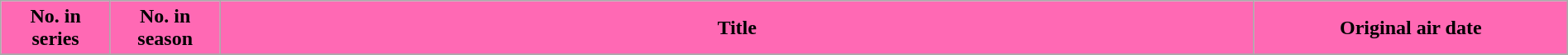<table class="wikitable plainrowheaders" style="width:100%;">
<tr>
<th scope="col" style="background-color: #FF69B4; color: #000000;" width=7%>No. in<br>series</th>
<th scope="col" style="background-color: #FF69B4; color: #000000;" width=7%>No. in<br>season</th>
<th scope="col" style="background-color: #FF69B4; color: #000000;">Title</th>
<th scope="col" style="background-color: #FF69B4; color: #000000;" width=20%>Original air date</th>
</tr>
<tr>
</tr>
</table>
